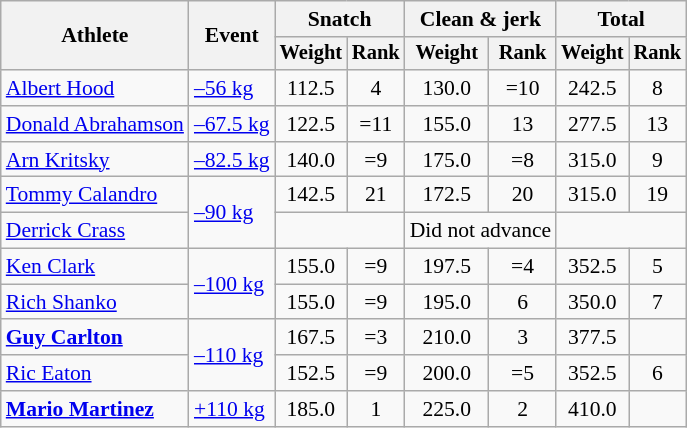<table class=wikitable style=font-size:90%;text-align:center>
<tr>
<th rowspan=2>Athlete</th>
<th rowspan=2>Event</th>
<th colspan=2>Snatch</th>
<th colspan=2>Clean & jerk</th>
<th colspan=2>Total</th>
</tr>
<tr style=font-size:95%>
<th>Weight</th>
<th>Rank</th>
<th>Weight</th>
<th>Rank</th>
<th>Weight</th>
<th>Rank</th>
</tr>
<tr>
<td align=left><a href='#'>Albert Hood</a></td>
<td align=left><a href='#'>–56 kg</a></td>
<td>112.5</td>
<td>4</td>
<td>130.0</td>
<td>=10</td>
<td>242.5</td>
<td>8</td>
</tr>
<tr>
<td align=left><a href='#'>Donald Abrahamson</a></td>
<td align=left><a href='#'>–67.5 kg</a></td>
<td>122.5</td>
<td>=11</td>
<td>155.0</td>
<td>13</td>
<td>277.5</td>
<td>13</td>
</tr>
<tr>
<td align=left><a href='#'>Arn Kritsky</a></td>
<td align=left><a href='#'>–82.5 kg</a></td>
<td>140.0</td>
<td>=9</td>
<td>175.0</td>
<td>=8</td>
<td>315.0</td>
<td>9</td>
</tr>
<tr>
<td align=left><a href='#'>Tommy Calandro</a></td>
<td align=left rowspan=2><a href='#'>–90 kg</a></td>
<td>142.5</td>
<td>21</td>
<td>172.5</td>
<td>20</td>
<td>315.0</td>
<td>19</td>
</tr>
<tr>
<td align=left><a href='#'>Derrick Crass</a></td>
<td colspan=2></td>
<td colspan=2>Did not advance</td>
<td colspan=2></td>
</tr>
<tr>
<td align=left><a href='#'>Ken Clark</a></td>
<td align=left rowspan=2><a href='#'>–100 kg</a></td>
<td>155.0</td>
<td>=9</td>
<td>197.5</td>
<td>=4</td>
<td>352.5</td>
<td>5</td>
</tr>
<tr>
<td align=left><a href='#'>Rich Shanko</a></td>
<td>155.0</td>
<td>=9</td>
<td>195.0</td>
<td>6</td>
<td>350.0</td>
<td>7</td>
</tr>
<tr>
<td align=left><strong><a href='#'>Guy Carlton</a></strong></td>
<td align=left rowspan=2><a href='#'>–110 kg</a></td>
<td>167.5</td>
<td>=3</td>
<td>210.0</td>
<td>3</td>
<td>377.5</td>
<td></td>
</tr>
<tr>
<td align=left><a href='#'>Ric Eaton</a></td>
<td>152.5</td>
<td>=9</td>
<td>200.0</td>
<td>=5</td>
<td>352.5</td>
<td>6</td>
</tr>
<tr>
<td align=left><strong><a href='#'>Mario Martinez</a></strong></td>
<td align=left><a href='#'>+110 kg</a></td>
<td>185.0</td>
<td>1</td>
<td>225.0</td>
<td>2</td>
<td>410.0</td>
<td></td>
</tr>
</table>
